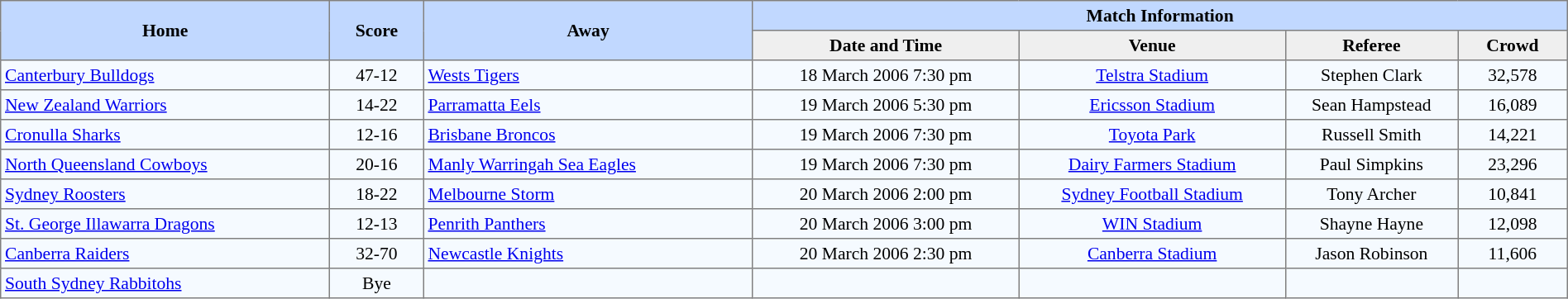<table border=1 style="border-collapse:collapse; font-size:90%;" cellpadding=3 cellspacing=0 width=100%>
<tr bgcolor=#C1D8FF>
<th rowspan=2 width=21%>Home</th>
<th rowspan=2 width=6%>Score</th>
<th rowspan=2 width=21%>Away</th>
<th colspan=6>Match Information</th>
</tr>
<tr bgcolor=#EFEFEF>
<th width=17%>Date and Time</th>
<th width=17%>Venue</th>
<th width=11%>Referee</th>
<th width=7%>Crowd</th>
</tr>
<tr align=center bgcolor=#F5FAFF>
<td align=left> <a href='#'>Canterbury Bulldogs</a></td>
<td>47-12</td>
<td align=left> <a href='#'>Wests Tigers</a></td>
<td>18 March 2006 7:30 pm</td>
<td><a href='#'>Telstra Stadium</a></td>
<td>Stephen Clark</td>
<td>32,578</td>
</tr>
<tr align=center bgcolor=#F5FAFF>
<td align=left> <a href='#'>New Zealand Warriors</a></td>
<td>14-22</td>
<td align=left> <a href='#'>Parramatta Eels</a></td>
<td>19 March 2006 5:30 pm</td>
<td><a href='#'>Ericsson Stadium</a></td>
<td>Sean Hampstead</td>
<td>16,089</td>
</tr>
<tr align=center bgcolor=#F5FAFF>
<td align=left> <a href='#'>Cronulla Sharks</a></td>
<td>12-16</td>
<td align=left> <a href='#'>Brisbane Broncos</a></td>
<td>19 March 2006 7:30 pm</td>
<td><a href='#'>Toyota Park</a></td>
<td>Russell Smith</td>
<td>14,221</td>
</tr>
<tr align=center bgcolor=#F5FAFF>
<td align=left> <a href='#'>North Queensland Cowboys</a></td>
<td>20-16</td>
<td align=left> <a href='#'>Manly Warringah Sea Eagles</a></td>
<td>19 March 2006 7:30 pm</td>
<td><a href='#'>Dairy Farmers Stadium</a></td>
<td>Paul Simpkins</td>
<td>23,296</td>
</tr>
<tr align=center bgcolor=#F5FAFF>
<td align=left> <a href='#'>Sydney Roosters</a></td>
<td>18-22</td>
<td align=left> <a href='#'>Melbourne Storm</a></td>
<td>20 March 2006 2:00 pm</td>
<td><a href='#'>Sydney Football Stadium</a></td>
<td>Tony Archer</td>
<td>10,841</td>
</tr>
<tr align=center bgcolor=#F5FAFF>
<td align=left> <a href='#'>St. George Illawarra Dragons</a></td>
<td>12-13</td>
<td align=left> <a href='#'>Penrith Panthers</a></td>
<td>20 March 2006 3:00 pm</td>
<td><a href='#'>WIN Stadium</a></td>
<td>Shayne Hayne</td>
<td>12,098</td>
</tr>
<tr align=center bgcolor=#F5FAFF>
<td align=left> <a href='#'>Canberra Raiders</a></td>
<td>32-70</td>
<td align=left> <a href='#'>Newcastle Knights</a></td>
<td>20 March 2006 2:30 pm</td>
<td><a href='#'>Canberra Stadium</a></td>
<td>Jason Robinson</td>
<td>11,606</td>
</tr>
<tr align=center bgcolor=#F5FAFF>
<td align=left> <a href='#'>South Sydney Rabbitohs</a></td>
<td>Bye</td>
<td></td>
<td></td>
<td></td>
<td></td>
<td></td>
</tr>
</table>
